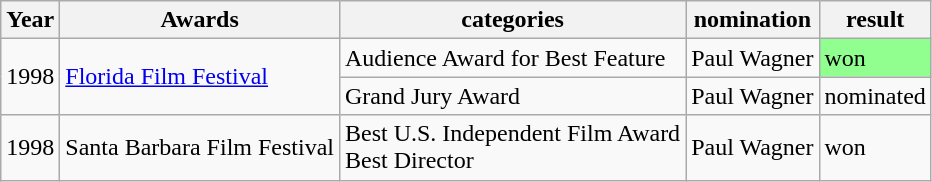<table class="wikitable">
<tr>
<th>Year</th>
<th>Awards</th>
<th>categories</th>
<th>nomination</th>
<th>result</th>
</tr>
<tr>
<td rowspan="2">1998</td>
<td rowspan="2"><a href='#'>Florida Film Festival</a></td>
<td>Audience Award for Best Feature</td>
<td>Paul Wagner</td>
<td style="background:#90ff90;">won</td>
</tr>
<tr>
<td>Grand Jury Award</td>
<td>Paul Wagner</td>
<td>nominated</td>
</tr>
<tr>
<td>1998</td>
<td>Santa Barbara Film Festival</td>
<td>Best U.S. Independent Film Award<br>Best Director</td>
<td>Paul Wagner</td>
<td>won</td>
</tr>
</table>
